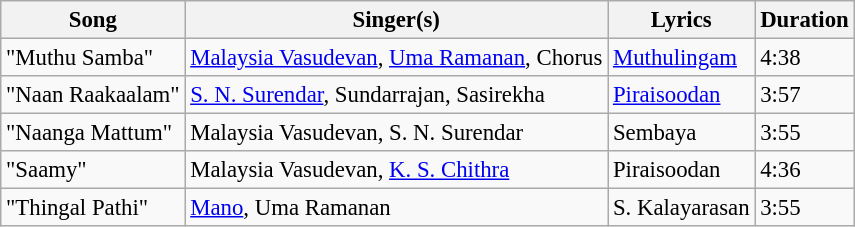<table class="wikitable" style="font-size:95%;">
<tr>
<th>Song</th>
<th>Singer(s)</th>
<th>Lyrics</th>
<th>Duration</th>
</tr>
<tr>
<td>"Muthu Samba"</td>
<td><a href='#'>Malaysia Vasudevan</a>, <a href='#'>Uma Ramanan</a>, Chorus</td>
<td><a href='#'>Muthulingam</a></td>
<td>4:38</td>
</tr>
<tr>
<td>"Naan Raakaalam"</td>
<td><a href='#'>S. N. Surendar</a>, Sundarrajan, Sasirekha</td>
<td><a href='#'>Piraisoodan</a></td>
<td>3:57</td>
</tr>
<tr>
<td>"Naanga Mattum"</td>
<td>Malaysia Vasudevan, S. N. Surendar</td>
<td>Sembaya</td>
<td>3:55</td>
</tr>
<tr>
<td>"Saamy"</td>
<td>Malaysia Vasudevan, <a href='#'>K. S. Chithra</a></td>
<td>Piraisoodan</td>
<td>4:36</td>
</tr>
<tr>
<td>"Thingal Pathi"</td>
<td><a href='#'>Mano</a>, Uma Ramanan</td>
<td>S. Kalayarasan</td>
<td>3:55</td>
</tr>
</table>
